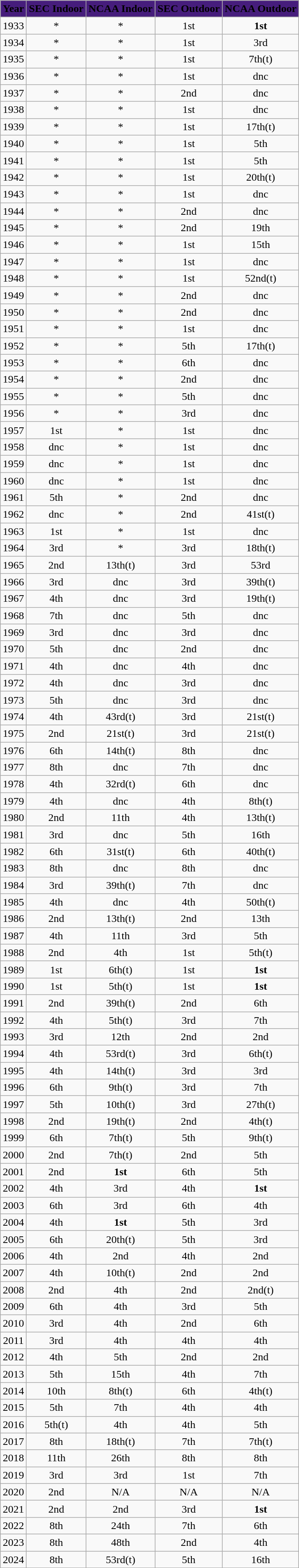<table class="wikitable sortable">
<tr>
<th style="background:#461d7c;" align="center"><span>Year</span></th>
<th style="background:#461d7c;" align="center"><span>SEC Indoor</span></th>
<th style="background:#461d7c;" align="center"><span>NCAA Indoor</span></th>
<th style="background:#461d7c;" align="center"><span>SEC Outdoor</span></th>
<th style="background:#461d7c;" align="center"><span>NCAA Outdoor</span></th>
</tr>
<tr style="text-align:center;">
<td>1933</td>
<td>*</td>
<td>*</td>
<td>1st</td>
<td><strong>1st</strong></td>
</tr>
<tr style="text-align:center;">
<td>1934</td>
<td>*</td>
<td>*</td>
<td>1st</td>
<td>3rd</td>
</tr>
<tr style="text-align:center;">
<td>1935</td>
<td>*</td>
<td>*</td>
<td>1st</td>
<td>7th(t)</td>
</tr>
<tr style="text-align:center;">
<td>1936</td>
<td>*</td>
<td>*</td>
<td>1st</td>
<td>dnc</td>
</tr>
<tr style="text-align:center;">
<td>1937</td>
<td>*</td>
<td>*</td>
<td>2nd</td>
<td>dnc</td>
</tr>
<tr style="text-align:center;">
<td>1938</td>
<td>*</td>
<td>*</td>
<td>1st</td>
<td>dnc</td>
</tr>
<tr style="text-align:center;">
<td>1939</td>
<td>*</td>
<td>*</td>
<td>1st</td>
<td>17th(t)</td>
</tr>
<tr style="text-align:center;">
<td>1940</td>
<td>*</td>
<td>*</td>
<td>1st</td>
<td>5th</td>
</tr>
<tr style="text-align:center;">
<td>1941</td>
<td>*</td>
<td>*</td>
<td>1st</td>
<td>5th</td>
</tr>
<tr style="text-align:center;">
<td>1942</td>
<td>*</td>
<td>*</td>
<td>1st</td>
<td>20th(t)</td>
</tr>
<tr style="text-align:center;">
<td>1943</td>
<td>*</td>
<td>*</td>
<td>1st</td>
<td>dnc</td>
</tr>
<tr style="text-align:center;">
<td>1944</td>
<td>*</td>
<td>*</td>
<td>2nd</td>
<td>dnc</td>
</tr>
<tr style="text-align:center;">
<td>1945</td>
<td>*</td>
<td>*</td>
<td>2nd</td>
<td>19th</td>
</tr>
<tr style="text-align:center;">
<td>1946</td>
<td>*</td>
<td>*</td>
<td>1st</td>
<td>15th</td>
</tr>
<tr style="text-align:center;">
<td>1947</td>
<td>*</td>
<td>*</td>
<td>1st</td>
<td>dnc</td>
</tr>
<tr style="text-align:center;">
<td>1948</td>
<td>*</td>
<td>*</td>
<td>1st</td>
<td>52nd(t)</td>
</tr>
<tr style="text-align:center;">
<td>1949</td>
<td>*</td>
<td>*</td>
<td>2nd</td>
<td>dnc</td>
</tr>
<tr style="text-align:center;">
<td>1950</td>
<td>*</td>
<td>*</td>
<td>2nd</td>
<td>dnc</td>
</tr>
<tr style="text-align:center;">
<td>1951</td>
<td>*</td>
<td>*</td>
<td>1st</td>
<td>dnc</td>
</tr>
<tr style="text-align:center;">
<td>1952</td>
<td>*</td>
<td>*</td>
<td>5th</td>
<td>17th(t)</td>
</tr>
<tr style="text-align:center;">
<td>1953</td>
<td>*</td>
<td>*</td>
<td>6th</td>
<td>dnc</td>
</tr>
<tr style="text-align:center;">
<td>1954</td>
<td>*</td>
<td>*</td>
<td>2nd</td>
<td>dnc</td>
</tr>
<tr style="text-align:center;">
<td>1955</td>
<td>*</td>
<td>*</td>
<td>5th</td>
<td>dnc</td>
</tr>
<tr style="text-align:center;">
<td>1956</td>
<td>*</td>
<td>*</td>
<td>3rd</td>
<td>dnc</td>
</tr>
<tr style="text-align:center;">
<td>1957</td>
<td>1st</td>
<td>*</td>
<td>1st</td>
<td>dnc</td>
</tr>
<tr style="text-align:center;">
<td>1958</td>
<td>dnc</td>
<td>*</td>
<td>1st</td>
<td>dnc</td>
</tr>
<tr style="text-align:center;">
<td>1959</td>
<td>dnc</td>
<td>*</td>
<td>1st</td>
<td>dnc</td>
</tr>
<tr style="text-align:center;">
<td>1960</td>
<td>dnc</td>
<td>*</td>
<td>1st</td>
<td>dnc</td>
</tr>
<tr style="text-align:center;">
<td>1961</td>
<td>5th</td>
<td>*</td>
<td>2nd</td>
<td>dnc</td>
</tr>
<tr style="text-align:center;">
<td>1962</td>
<td>dnc</td>
<td>*</td>
<td>2nd</td>
<td>41st(t)</td>
</tr>
<tr style="text-align:center;">
<td>1963</td>
<td>1st</td>
<td>*</td>
<td>1st</td>
<td>dnc</td>
</tr>
<tr style="text-align:center;">
<td>1964</td>
<td>3rd</td>
<td>*</td>
<td>3rd</td>
<td>18th(t)</td>
</tr>
<tr style="text-align:center;">
<td>1965</td>
<td>2nd</td>
<td>13th(t)</td>
<td>3rd</td>
<td>53rd</td>
</tr>
<tr style="text-align:center;">
<td>1966</td>
<td>3rd</td>
<td>dnc</td>
<td>3rd</td>
<td>39th(t)</td>
</tr>
<tr style="text-align:center;">
<td>1967</td>
<td>4th</td>
<td>dnc</td>
<td>3rd</td>
<td>19th(t)</td>
</tr>
<tr style="text-align:center;">
<td>1968</td>
<td>7th</td>
<td>dnc</td>
<td>5th</td>
<td>dnc</td>
</tr>
<tr style="text-align:center;">
<td>1969</td>
<td>3rd</td>
<td>dnc</td>
<td>3rd</td>
<td>dnc</td>
</tr>
<tr style="text-align:center;">
<td>1970</td>
<td>5th</td>
<td>dnc</td>
<td>2nd</td>
<td>dnc</td>
</tr>
<tr style="text-align:center;">
<td>1971</td>
<td>4th</td>
<td>dnc</td>
<td>4th</td>
<td>dnc</td>
</tr>
<tr style="text-align:center;">
<td>1972</td>
<td>4th</td>
<td>dnc</td>
<td>3rd</td>
<td>dnc</td>
</tr>
<tr style="text-align:center;">
<td>1973</td>
<td>5th</td>
<td>dnc</td>
<td>3rd</td>
<td>dnc</td>
</tr>
<tr style="text-align:center;">
<td>1974</td>
<td>4th</td>
<td>43rd(t)</td>
<td>3rd</td>
<td>21st(t)</td>
</tr>
<tr style="text-align:center;">
<td>1975</td>
<td>2nd</td>
<td>21st(t)</td>
<td>3rd</td>
<td>21st(t)</td>
</tr>
<tr style="text-align:center;">
<td>1976</td>
<td>6th</td>
<td>14th(t)</td>
<td>8th</td>
<td>dnc</td>
</tr>
<tr style="text-align:center;">
<td>1977</td>
<td>8th</td>
<td>dnc</td>
<td>7th</td>
<td>dnc</td>
</tr>
<tr style="text-align:center;">
<td>1978</td>
<td>4th</td>
<td>32rd(t)</td>
<td>6th</td>
<td>dnc</td>
</tr>
<tr style="text-align:center;">
<td>1979</td>
<td>4th</td>
<td>dnc</td>
<td>4th</td>
<td>8th(t)</td>
</tr>
<tr style="text-align:center;">
<td>1980</td>
<td>2nd</td>
<td>11th</td>
<td>4th</td>
<td>13th(t)</td>
</tr>
<tr style="text-align:center;">
<td>1981</td>
<td>3rd</td>
<td>dnc</td>
<td>5th</td>
<td>16th</td>
</tr>
<tr style="text-align:center;">
<td>1982</td>
<td>6th</td>
<td>31st(t)</td>
<td>6th</td>
<td>40th(t)</td>
</tr>
<tr style="text-align:center;">
<td>1983</td>
<td>8th</td>
<td>dnc</td>
<td>8th</td>
<td>dnc</td>
</tr>
<tr style="text-align:center;">
<td>1984</td>
<td>3rd</td>
<td>39th(t)</td>
<td>7th</td>
<td>dnc</td>
</tr>
<tr style="text-align:center;">
<td>1985</td>
<td>4th</td>
<td>dnc</td>
<td>4th</td>
<td>50th(t)</td>
</tr>
<tr style="text-align:center;">
<td>1986</td>
<td>2nd</td>
<td>13th(t)</td>
<td>2nd</td>
<td>13th</td>
</tr>
<tr style="text-align:center;">
<td>1987</td>
<td>4th</td>
<td>11th</td>
<td>3rd</td>
<td>5th</td>
</tr>
<tr style="text-align:center;">
<td>1988</td>
<td>2nd</td>
<td>4th</td>
<td>1st</td>
<td>5th(t)</td>
</tr>
<tr style="text-align:center;">
<td>1989</td>
<td>1st</td>
<td>6th(t)</td>
<td>1st</td>
<td><strong>1st</strong></td>
</tr>
<tr style="text-align:center;">
<td>1990</td>
<td>1st</td>
<td>5th(t)</td>
<td>1st</td>
<td><strong>1st</strong></td>
</tr>
<tr style="text-align:center;">
<td>1991</td>
<td>2nd</td>
<td>39th(t)</td>
<td>2nd</td>
<td>6th</td>
</tr>
<tr style="text-align:center;">
<td>1992</td>
<td>4th</td>
<td>5th(t)</td>
<td>3rd</td>
<td>7th</td>
</tr>
<tr style="text-align:center;">
<td>1993</td>
<td>3rd</td>
<td>12th</td>
<td>2nd</td>
<td>2nd</td>
</tr>
<tr style="text-align:center;">
<td>1994</td>
<td>4th</td>
<td>53rd(t)</td>
<td>3rd</td>
<td>6th(t)</td>
</tr>
<tr style="text-align:center;">
<td>1995</td>
<td>4th</td>
<td>14th(t)</td>
<td>3rd</td>
<td>3rd</td>
</tr>
<tr style="text-align:center;">
<td>1996</td>
<td>6th</td>
<td>9th(t)</td>
<td>3rd</td>
<td>7th</td>
</tr>
<tr style="text-align:center;">
<td>1997</td>
<td>5th</td>
<td>10th(t)</td>
<td>3rd</td>
<td>27th(t)</td>
</tr>
<tr style="text-align:center;">
<td>1998</td>
<td>2nd</td>
<td>19th(t)</td>
<td>2nd</td>
<td>4th(t)</td>
</tr>
<tr style="text-align:center;">
<td>1999</td>
<td>6th</td>
<td>7th(t)</td>
<td>5th</td>
<td>9th(t)</td>
</tr>
<tr style="text-align:center;">
<td>2000</td>
<td>2nd</td>
<td>7th(t)</td>
<td>2nd</td>
<td>5th</td>
</tr>
<tr style="text-align:center;">
<td>2001</td>
<td>2nd</td>
<td><strong>1st</strong></td>
<td>6th</td>
<td>5th</td>
</tr>
<tr style="text-align:center;">
<td>2002</td>
<td>4th</td>
<td>3rd</td>
<td>4th</td>
<td><strong>1st</strong></td>
</tr>
<tr style="text-align:center;">
<td>2003</td>
<td>6th</td>
<td>3rd</td>
<td>6th</td>
<td>4th</td>
</tr>
<tr style="text-align:center;">
<td>2004</td>
<td>4th</td>
<td><strong>1st</strong></td>
<td>5th</td>
<td>3rd</td>
</tr>
<tr style="text-align:center;">
<td>2005</td>
<td>6th</td>
<td>20th(t)</td>
<td>5th</td>
<td>3rd</td>
</tr>
<tr style="text-align:center;">
<td>2006</td>
<td>4th</td>
<td>2nd</td>
<td>4th</td>
<td>2nd</td>
</tr>
<tr style="text-align:center;">
<td>2007</td>
<td>4th</td>
<td>10th(t)</td>
<td>2nd</td>
<td>2nd</td>
</tr>
<tr style="text-align:center;">
<td>2008</td>
<td>2nd</td>
<td>4th</td>
<td>2nd</td>
<td>2nd(t)</td>
</tr>
<tr style="text-align:center;">
<td>2009</td>
<td>6th</td>
<td>4th</td>
<td>3rd</td>
<td>5th</td>
</tr>
<tr style="text-align:center;">
<td>2010</td>
<td>3rd</td>
<td>4th</td>
<td>2nd</td>
<td>6th</td>
</tr>
<tr style="text-align:center;">
<td>2011</td>
<td>3rd</td>
<td>4th</td>
<td>4th</td>
<td>4th</td>
</tr>
<tr style="text-align:center;">
<td>2012</td>
<td>4th</td>
<td>5th</td>
<td>2nd</td>
<td>2nd</td>
</tr>
<tr style="text-align:center;">
<td>2013</td>
<td>5th</td>
<td>15th</td>
<td>4th</td>
<td>7th</td>
</tr>
<tr style="text-align:center;">
<td>2014</td>
<td>10th</td>
<td>8th(t)</td>
<td>6th</td>
<td>4th(t)</td>
</tr>
<tr style="text-align:center;">
<td>2015</td>
<td>5th</td>
<td>7th</td>
<td>4th</td>
<td>4th</td>
</tr>
<tr style="text-align:center;">
<td>2016</td>
<td>5th(t)</td>
<td>4th</td>
<td>4th</td>
<td>5th</td>
</tr>
<tr style="text-align:center;">
<td>2017</td>
<td>8th</td>
<td>18th(t)</td>
<td>7th</td>
<td>7th(t)</td>
</tr>
<tr style="text-align:center;">
<td>2018</td>
<td>11th</td>
<td>26th</td>
<td>8th</td>
<td>8th</td>
</tr>
<tr style="text-align:center;">
<td>2019</td>
<td>3rd</td>
<td>3rd</td>
<td>1st</td>
<td>7th</td>
</tr>
<tr style="text-align:center;">
<td>2020</td>
<td>2nd</td>
<td>N/A</td>
<td>N/A</td>
<td>N/A</td>
</tr>
<tr style="text-align:center;">
<td>2021</td>
<td>2nd</td>
<td>2nd</td>
<td>3rd</td>
<td><strong>1st</strong></td>
</tr>
<tr style="text-align:center;">
<td>2022</td>
<td>8th</td>
<td>24th</td>
<td>7th</td>
<td>6th</td>
</tr>
<tr style="text-align:center;">
<td>2023</td>
<td>8th</td>
<td>48th</td>
<td>2nd</td>
<td>4th</td>
</tr>
<tr style="text-align:center;">
<td>2024</td>
<td>8th</td>
<td>53rd(t)</td>
<td>5th</td>
<td>16th</td>
</tr>
<tr style="text-align:center;">
</tr>
</table>
